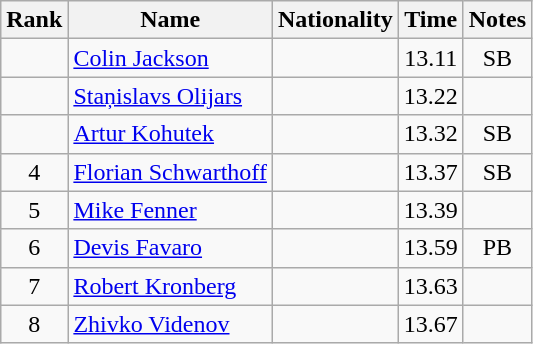<table class="wikitable sortable" style="text-align:center">
<tr>
<th>Rank</th>
<th>Name</th>
<th>Nationality</th>
<th>Time</th>
<th>Notes</th>
</tr>
<tr>
<td></td>
<td align=left><a href='#'>Colin Jackson</a></td>
<td align=left></td>
<td>13.11</td>
<td>SB</td>
</tr>
<tr>
<td></td>
<td align=left><a href='#'>Staņislavs Olijars</a></td>
<td align=left></td>
<td>13.22</td>
<td></td>
</tr>
<tr>
<td></td>
<td align=left><a href='#'>Artur Kohutek</a></td>
<td align=left></td>
<td>13.32</td>
<td>SB</td>
</tr>
<tr>
<td>4</td>
<td align=left><a href='#'>Florian Schwarthoff</a></td>
<td align=left></td>
<td>13.37</td>
<td>SB</td>
</tr>
<tr>
<td>5</td>
<td align=left><a href='#'>Mike Fenner</a></td>
<td align=left></td>
<td>13.39</td>
<td></td>
</tr>
<tr>
<td>6</td>
<td align=left><a href='#'>Devis Favaro</a></td>
<td align=left></td>
<td>13.59</td>
<td>PB</td>
</tr>
<tr>
<td>7</td>
<td align=left><a href='#'>Robert Kronberg</a></td>
<td align=left></td>
<td>13.63</td>
<td></td>
</tr>
<tr>
<td>8</td>
<td align=left><a href='#'>Zhivko Videnov</a></td>
<td align=left></td>
<td>13.67</td>
<td></td>
</tr>
</table>
